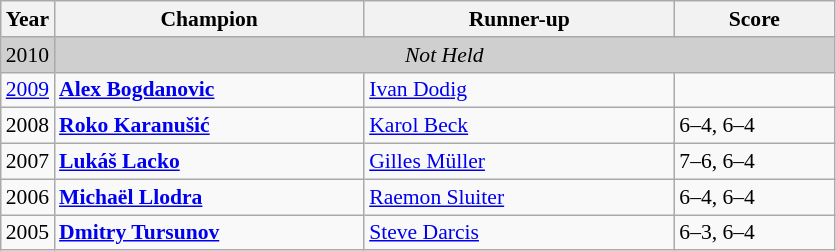<table class="wikitable" style="font-size:90%">
<tr>
<th>Year</th>
<th width="200">Champion</th>
<th width="200">Runner-up</th>
<th width="100">Score</th>
</tr>
<tr>
<td style="background:#cfcfcf">2010</td>
<td colspan=3 align=center style="background:#cfcfcf"><em>Not Held</em></td>
</tr>
<tr>
<td><a href='#'>2009</a></td>
<td> <strong><a href='#'>Alex Bogdanovic</a></strong></td>
<td> <a href='#'>Ivan Dodig</a></td>
<td></td>
</tr>
<tr>
<td>2008</td>
<td> <strong><a href='#'>Roko Karanušić</a></strong></td>
<td> <a href='#'>Karol Beck</a></td>
<td>6–4, 6–4</td>
</tr>
<tr>
<td>2007</td>
<td> <strong><a href='#'>Lukáš Lacko</a></strong></td>
<td> <a href='#'>Gilles Müller</a></td>
<td>7–6, 6–4</td>
</tr>
<tr>
<td>2006</td>
<td> <strong><a href='#'>Michaël Llodra</a></strong></td>
<td> <a href='#'>Raemon Sluiter</a></td>
<td>6–4, 6–4</td>
</tr>
<tr>
<td>2005</td>
<td> <strong><a href='#'>Dmitry Tursunov</a></strong></td>
<td> <a href='#'>Steve Darcis</a></td>
<td>6–3, 6–4</td>
</tr>
</table>
